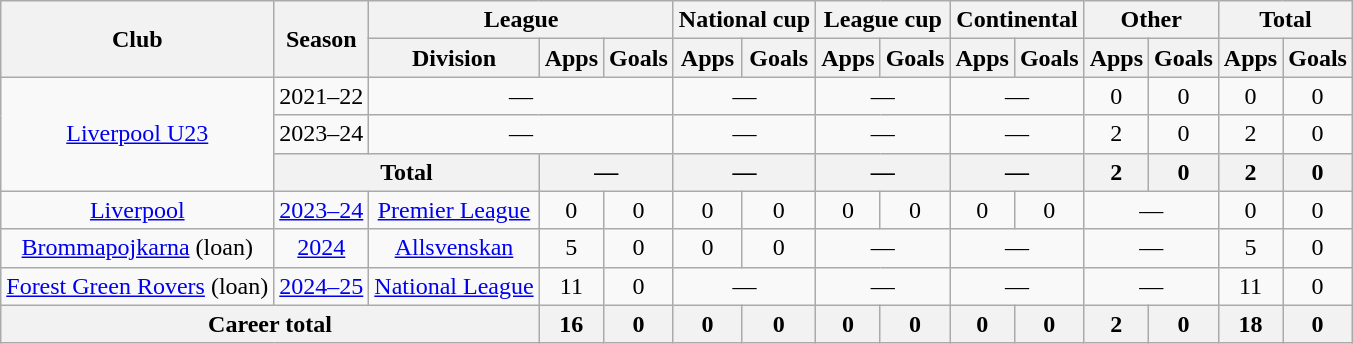<table class="wikitable" style="text-align: center;">
<tr>
<th rowspan="2">Club</th>
<th rowspan="2">Season</th>
<th colspan="3">League</th>
<th colspan="2">National cup</th>
<th colspan="2">League cup</th>
<th colspan="2">Continental</th>
<th colspan="2">Other</th>
<th colspan="2">Total</th>
</tr>
<tr>
<th>Division</th>
<th>Apps</th>
<th>Goals</th>
<th>Apps</th>
<th>Goals</th>
<th>Apps</th>
<th>Goals</th>
<th>Apps</th>
<th>Goals</th>
<th>Apps</th>
<th>Goals</th>
<th>Apps</th>
<th>Goals</th>
</tr>
<tr>
<td rowspan="3"><a href='#'>Liverpool U23</a></td>
<td>2021–22</td>
<td colspan="3">—</td>
<td colspan="2">—</td>
<td colspan="2">—</td>
<td colspan="2">—</td>
<td>0</td>
<td>0</td>
<td>0</td>
<td>0</td>
</tr>
<tr>
<td>2023–24</td>
<td colspan="3">—</td>
<td colspan="2">—</td>
<td colspan="2">—</td>
<td colspan="2">—</td>
<td>2</td>
<td>0</td>
<td>2</td>
<td>0</td>
</tr>
<tr>
<th colspan="2">Total</th>
<th colspan="2">—</th>
<th colspan="2">—</th>
<th colspan="2">—</th>
<th colspan="2">—</th>
<th>2</th>
<th>0</th>
<th>2</th>
<th>0</th>
</tr>
<tr>
<td><a href='#'>Liverpool</a></td>
<td><a href='#'>2023–24</a></td>
<td><a href='#'>Premier League</a></td>
<td>0</td>
<td>0</td>
<td>0</td>
<td>0</td>
<td>0</td>
<td>0</td>
<td>0</td>
<td>0</td>
<td colspan="2">—</td>
<td>0</td>
<td>0</td>
</tr>
<tr>
<td><a href='#'>Brommapojkarna</a> (loan)</td>
<td><a href='#'>2024</a></td>
<td><a href='#'>Allsvenskan</a></td>
<td>5</td>
<td>0</td>
<td>0</td>
<td>0</td>
<td colspan="2">—</td>
<td colspan="2">—</td>
<td colspan="2">—</td>
<td>5</td>
<td>0</td>
</tr>
<tr>
<td><a href='#'>Forest Green Rovers</a> (loan)</td>
<td><a href='#'>2024–25</a></td>
<td><a href='#'>National League</a></td>
<td>11</td>
<td>0</td>
<td colspan="2">—</td>
<td colspan="2">—</td>
<td colspan="2">—</td>
<td colspan="2">—</td>
<td>11</td>
<td>0</td>
</tr>
<tr>
<th colspan="3">Career total</th>
<th>16</th>
<th>0</th>
<th>0</th>
<th>0</th>
<th>0</th>
<th>0</th>
<th>0</th>
<th>0</th>
<th>2</th>
<th>0</th>
<th>18</th>
<th>0</th>
</tr>
</table>
